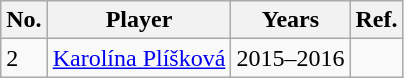<table class=wikitable>
<tr>
<th scope="col">No.</th>
<th scope="col">Player</th>
<th scope="col">Years</th>
<th scope="col" class=unsortable>Ref.</th>
</tr>
<tr>
<td>2</td>
<td> <a href='#'>Karolína Plíšková</a></td>
<td>2015–2016</td>
<td></td>
</tr>
</table>
